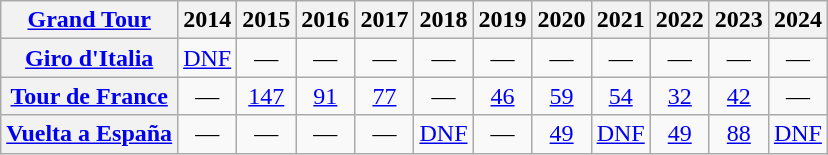<table class="wikitable plainrowheaders">
<tr>
<th scope="col"><a href='#'>Grand Tour</a></th>
<th scope="col">2014</th>
<th scope="col">2015</th>
<th scope="col">2016</th>
<th scope="col">2017</th>
<th scope="col">2018</th>
<th scope="col">2019</th>
<th scope="col">2020</th>
<th scope="col">2021</th>
<th scope="col">2022</th>
<th scope="col">2023</th>
<th scope="col">2024</th>
</tr>
<tr style="text-align:center;">
<th scope="row"> <a href='#'>Giro d'Italia</a></th>
<td><a href='#'>DNF</a></td>
<td>—</td>
<td>—</td>
<td>—</td>
<td>—</td>
<td>—</td>
<td>—</td>
<td>—</td>
<td>—</td>
<td>—</td>
<td>—</td>
</tr>
<tr style="text-align:center;">
<th scope="row"> <a href='#'>Tour de France</a></th>
<td>—</td>
<td><a href='#'>147</a></td>
<td><a href='#'>91</a></td>
<td><a href='#'>77</a></td>
<td>—</td>
<td><a href='#'>46</a></td>
<td><a href='#'>59</a></td>
<td><a href='#'>54</a></td>
<td><a href='#'>32</a></td>
<td><a href='#'>42</a></td>
<td>—</td>
</tr>
<tr style="text-align:center;">
<th scope="row"> <a href='#'>Vuelta a España</a></th>
<td>—</td>
<td>—</td>
<td>—</td>
<td>—</td>
<td><a href='#'>DNF</a></td>
<td>—</td>
<td><a href='#'>49</a></td>
<td><a href='#'>DNF</a></td>
<td><a href='#'>49</a></td>
<td><a href='#'>88</a></td>
<td><a href='#'>DNF</a></td>
</tr>
</table>
